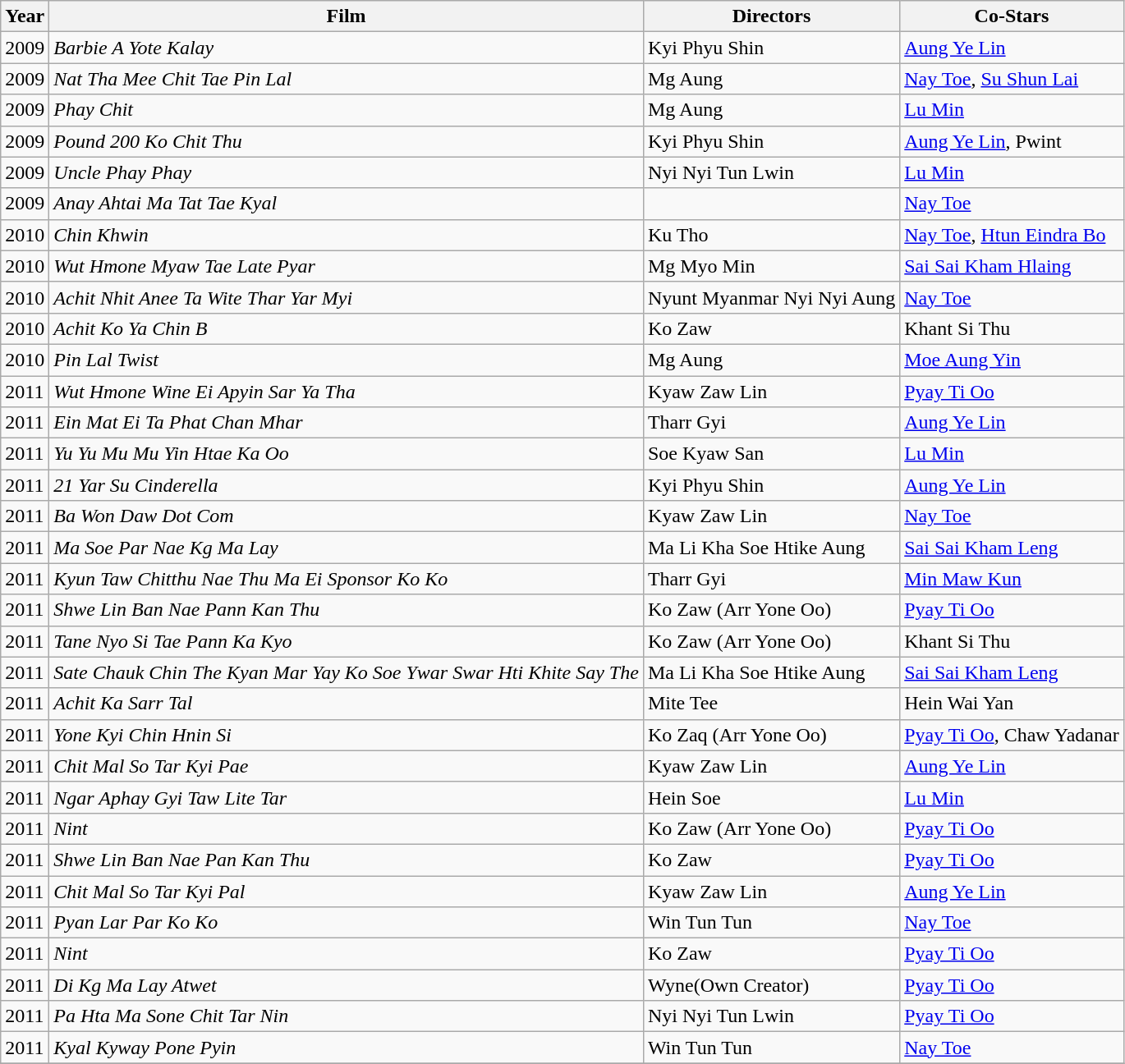<table class="wikitable sortable">
<tr>
<th>Year</th>
<th>Film</th>
<th>Directors</th>
<th>Co-Stars</th>
</tr>
<tr>
<td>2009</td>
<td><em>Barbie A Yote Kalay</em></td>
<td>Kyi Phyu Shin</td>
<td><a href='#'>Aung Ye Lin</a></td>
</tr>
<tr>
<td>2009</td>
<td><em>Nat Tha Mee Chit Tae Pin Lal</em></td>
<td>Mg Aung</td>
<td><a href='#'>Nay Toe</a>, <a href='#'>Su Shun Lai</a></td>
</tr>
<tr>
<td>2009</td>
<td><em>Phay Chit</em></td>
<td>Mg Aung</td>
<td><a href='#'>Lu Min</a></td>
</tr>
<tr>
<td>2009</td>
<td><em>Pound 200 Ko Chit Thu</em></td>
<td>Kyi Phyu Shin</td>
<td><a href='#'>Aung Ye Lin</a>, Pwint</td>
</tr>
<tr>
<td>2009</td>
<td><em>Uncle Phay Phay</em></td>
<td>Nyi Nyi Tun Lwin</td>
<td><a href='#'>Lu Min</a></td>
</tr>
<tr>
<td>2009</td>
<td><em>Anay Ahtai Ma Tat Tae Kyal</em></td>
<td></td>
<td><a href='#'>Nay Toe</a></td>
</tr>
<tr>
<td>2010</td>
<td><em>Chin Khwin</em></td>
<td>Ku Tho</td>
<td><a href='#'>Nay Toe</a>, <a href='#'>Htun Eindra Bo</a></td>
</tr>
<tr>
<td>2010</td>
<td><em>Wut Hmone Myaw Tae Late Pyar</em></td>
<td>Mg Myo Min</td>
<td><a href='#'>Sai Sai Kham Hlaing</a></td>
</tr>
<tr>
<td>2010</td>
<td><em>Achit Nhit Anee Ta Wite Thar Yar Myi</em></td>
<td>Nyunt Myanmar Nyi Nyi Aung</td>
<td><a href='#'>Nay Toe</a></td>
</tr>
<tr>
<td>2010</td>
<td><em>Achit Ko Ya Chin B</em></td>
<td>Ko Zaw</td>
<td>Khant Si Thu</td>
</tr>
<tr>
<td>2010</td>
<td><em>Pin Lal Twist</em></td>
<td>Mg Aung</td>
<td><a href='#'>Moe Aung Yin</a></td>
</tr>
<tr>
<td>2011</td>
<td><em>Wut Hmone Wine Ei Apyin Sar Ya Tha</em></td>
<td>Kyaw Zaw Lin</td>
<td><a href='#'>Pyay Ti Oo</a></td>
</tr>
<tr>
<td>2011</td>
<td><em>Ein Mat Ei Ta Phat Chan Mhar</em></td>
<td>Tharr Gyi</td>
<td><a href='#'>Aung Ye Lin</a></td>
</tr>
<tr>
<td>2011</td>
<td><em>Yu Yu Mu Mu Yin Htae Ka Oo</em></td>
<td>Soe Kyaw San</td>
<td><a href='#'>Lu Min</a></td>
</tr>
<tr>
<td>2011</td>
<td><em>21 Yar Su Cinderella</em></td>
<td>Kyi Phyu Shin</td>
<td><a href='#'>Aung Ye Lin</a></td>
</tr>
<tr>
<td>2011</td>
<td><em>Ba Won Daw Dot Com</em></td>
<td>Kyaw Zaw Lin</td>
<td><a href='#'>Nay Toe</a></td>
</tr>
<tr>
<td>2011</td>
<td><em>Ma Soe Par Nae Kg Ma Lay</em></td>
<td>Ma Li Kha Soe Htike Aung</td>
<td><a href='#'>Sai Sai Kham Leng</a></td>
</tr>
<tr>
<td>2011</td>
<td><em>Kyun Taw Chitthu Nae Thu Ma Ei Sponsor Ko Ko</em></td>
<td>Tharr Gyi</td>
<td><a href='#'>Min Maw Kun</a></td>
</tr>
<tr>
<td>2011</td>
<td><em>Shwe Lin Ban Nae Pann Kan Thu</em></td>
<td>Ko Zaw (Arr Yone Oo)</td>
<td><a href='#'>Pyay Ti Oo</a></td>
</tr>
<tr>
<td>2011</td>
<td><em>Tane Nyo Si Tae Pann Ka Kyo</em></td>
<td>Ko Zaw (Arr Yone Oo)</td>
<td>Khant Si Thu</td>
</tr>
<tr>
<td>2011</td>
<td><em>Sate Chauk Chin The Kyan Mar Yay Ko Soe Ywar Swar Hti Khite Say The</em></td>
<td>Ma Li Kha Soe Htike Aung</td>
<td><a href='#'>Sai Sai Kham Leng</a></td>
</tr>
<tr>
<td>2011</td>
<td><em>Achit Ka Sarr Tal</em></td>
<td>Mite Tee</td>
<td>Hein Wai Yan</td>
</tr>
<tr>
<td>2011</td>
<td><em>Yone Kyi Chin Hnin Si</em></td>
<td>Ko Zaq (Arr Yone Oo)</td>
<td><a href='#'>Pyay Ti Oo</a>, Chaw Yadanar</td>
</tr>
<tr>
<td>2011</td>
<td><em>Chit Mal So Tar Kyi Pae</em></td>
<td>Kyaw Zaw Lin</td>
<td><a href='#'>Aung Ye Lin</a></td>
</tr>
<tr>
<td>2011</td>
<td><em>Ngar Aphay Gyi Taw Lite Tar</em></td>
<td>Hein Soe</td>
<td><a href='#'>Lu Min</a></td>
</tr>
<tr>
<td>2011</td>
<td><em>Nint</em></td>
<td>Ko Zaw (Arr Yone Oo)</td>
<td><a href='#'>Pyay Ti Oo</a></td>
</tr>
<tr>
<td>2011</td>
<td><em>Shwe Lin Ban Nae Pan Kan Thu</em></td>
<td>Ko Zaw</td>
<td><a href='#'>Pyay Ti Oo</a></td>
</tr>
<tr>
<td>2011</td>
<td><em>Chit Mal So Tar Kyi Pal</em></td>
<td>Kyaw Zaw Lin</td>
<td><a href='#'>Aung Ye Lin</a></td>
</tr>
<tr>
<td>2011</td>
<td><em>Pyan Lar Par Ko Ko</em></td>
<td>Win Tun Tun</td>
<td><a href='#'>Nay Toe</a></td>
</tr>
<tr>
<td>2011</td>
<td><em>Nint</em></td>
<td>Ko Zaw</td>
<td><a href='#'>Pyay Ti Oo</a></td>
</tr>
<tr>
<td>2011</td>
<td><em>Di Kg Ma Lay Atwet</em></td>
<td>Wyne(Own Creator)</td>
<td><a href='#'>Pyay Ti Oo</a></td>
</tr>
<tr>
<td>2011</td>
<td><em>Pa Hta Ma Sone Chit Tar Nin</em></td>
<td>Nyi Nyi Tun Lwin</td>
<td><a href='#'>Pyay Ti Oo</a></td>
</tr>
<tr>
<td>2011</td>
<td><em>Kyal Kyway Pone Pyin</em></td>
<td>Win Tun Tun</td>
<td><a href='#'>Nay Toe</a></td>
</tr>
<tr>
</tr>
</table>
